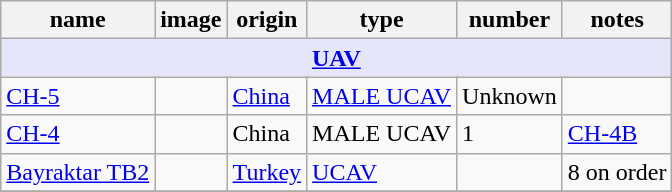<table class="wikitable">
<tr>
<th>name</th>
<th>image</th>
<th>origin</th>
<th>type</th>
<th>number</th>
<th>notes</th>
</tr>
<tr>
<th style="align: center; background: lavender;" colspan="6"><a href='#'>UAV</a></th>
</tr>
<tr>
<td><a href='#'>CH-5</a></td>
<td></td>
<td><a href='#'>China</a></td>
<td><a href='#'>MALE UCAV</a></td>
<td>Unknown</td>
<td></td>
</tr>
<tr>
<td><a href='#'>CH-4</a></td>
<td></td>
<td>China</td>
<td>MALE UCAV</td>
<td>1</td>
<td><a href='#'>CH-4B</a></td>
</tr>
<tr>
<td><a href='#'>Bayraktar TB2</a></td>
<td></td>
<td><a href='#'>Turkey</a></td>
<td><a href='#'>UCAV</a></td>
<td></td>
<td>8 on order</td>
</tr>
<tr>
</tr>
</table>
